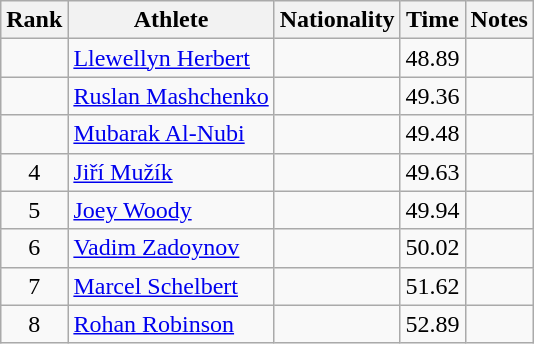<table class="wikitable sortable" style="text-align:center">
<tr>
<th>Rank</th>
<th>Athlete</th>
<th>Nationality</th>
<th>Time</th>
<th>Notes</th>
</tr>
<tr>
<td></td>
<td align=left><a href='#'>Llewellyn Herbert</a></td>
<td align=left></td>
<td>48.89</td>
<td></td>
</tr>
<tr>
<td></td>
<td align=left><a href='#'>Ruslan Mashchenko</a></td>
<td align=left></td>
<td>49.36</td>
<td></td>
</tr>
<tr>
<td></td>
<td align=left><a href='#'>Mubarak Al-Nubi</a></td>
<td align=left></td>
<td>49.48</td>
<td></td>
</tr>
<tr>
<td>4</td>
<td align=left><a href='#'>Jiří Mužík</a></td>
<td align=left></td>
<td>49.63</td>
<td></td>
</tr>
<tr>
<td>5</td>
<td align=left><a href='#'>Joey Woody</a></td>
<td align=left></td>
<td>49.94</td>
<td></td>
</tr>
<tr>
<td>6</td>
<td align=left><a href='#'>Vadim Zadoynov</a></td>
<td align=left></td>
<td>50.02</td>
<td></td>
</tr>
<tr>
<td>7</td>
<td align=left><a href='#'>Marcel Schelbert</a></td>
<td align=left></td>
<td>51.62</td>
<td></td>
</tr>
<tr>
<td>8</td>
<td align=left><a href='#'>Rohan Robinson</a></td>
<td align=left></td>
<td>52.89</td>
<td></td>
</tr>
</table>
